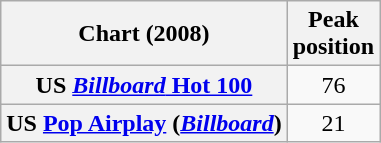<table class="wikitable sortable plainrowheaders" style="text-align:center">
<tr>
<th>Chart (2008)</th>
<th>Peak<br>position</th>
</tr>
<tr>
<th scope="row">US <a href='#'><em>Billboard</em> Hot 100</a></th>
<td>76</td>
</tr>
<tr>
<th scope="row">US <a href='#'>Pop Airplay</a> (<a href='#'><em>Billboard</em></a>)</th>
<td>21</td>
</tr>
</table>
